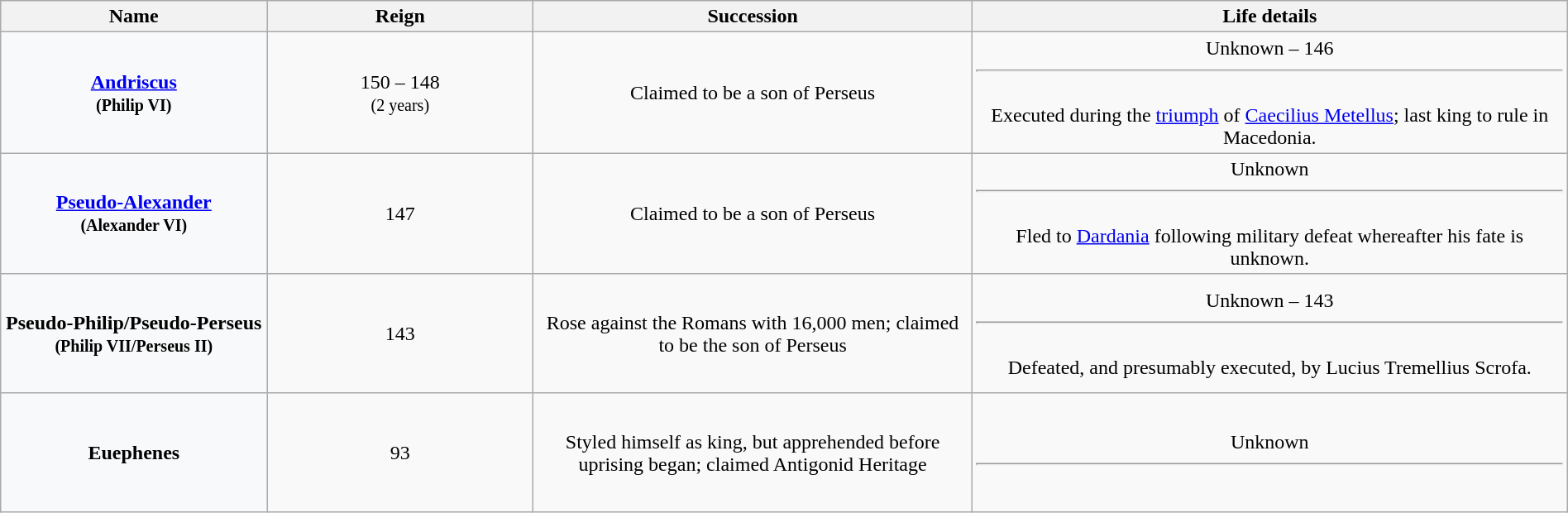<table class="wikitable plainrowheaders" style="text-align:center; width:100%;">
<tr>
<th width="17%" !scope="col">Name</th>
<th scope="col" width="17%">Reign</th>
<th scope="col" width="28%">Succession</th>
<th scope="col" width="38%">Life details</th>
</tr>
<tr style=height:6em>
<th scope=row style="text-align:center; background:#F8F9FA;"><a href='#'>Andriscus</a><br><small>(<strong>Philip VI</strong>)</small></th>
<td>150 – 148<br><small>(2 years)</small></td>
<td>Claimed to be a son of Perseus</td>
<td>Unknown – 146 <hr><br>Executed during the <a href='#'>triumph</a> of <a href='#'>Caecilius Metellus</a>; last king to rule in Macedonia.</td>
</tr>
<tr>
<th scope=row style="text-align:center; background:#F8F9FA;"><a href='#'>Pseudo-Alexander</a><br><small>(<strong>Alexander VI</strong>)</small></th>
<td>147</td>
<td>Claimed to be a son of Perseus</td>
<td>Unknown <hr><br>Fled to <a href='#'>Dardania</a> following military defeat whereafter his fate is unknown.</td>
</tr>
<tr style=height:6em>
<th scope=row style="text-align:center; background:#F8F9FA;">Pseudo-Philip/Pseudo-Perseus<br><small>(<strong>Philip VII</strong>/<strong>Perseus II</strong>)</small></th>
<td>143</td>
<td>Rose against the Romans with 16,000 men; claimed to be the son of Perseus</td>
<td>Unknown – 143 <hr><br>Defeated, and presumably executed, by Lucius Tremellius Scrofa.</td>
</tr>
<tr style=height:6em>
<th scope=row style="text-align:center; background:#F8F9FA;">Euephenes</th>
<td>93</td>
<td>Styled himself as king, but apprehended before uprising began; claimed Antigonid Heritage</td>
<td>Unknown <hr></td>
</tr>
</table>
